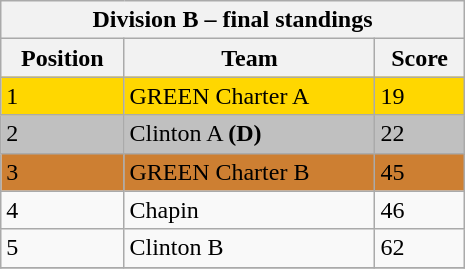<table class="wikitable collapsible collapsed" style="float:right; width:310px">
<tr>
<th colspan=3>Division B – final standings</th>
</tr>
<tr>
<th>Position</th>
<th>Team</th>
<th>Score</th>
</tr>
<tr style="background:#ffd700; color:black">
<td>1</td>
<td>GREEN Charter A</td>
<td>19</td>
</tr>
<tr style="background:#c0c0c0; color:black">
<td>2</td>
<td>Clinton A <strong>(D)</strong></td>
<td>22</td>
</tr>
<tr style="background:#cd7f32; color:black">
<td>3</td>
<td>GREEN Charter B</td>
<td>45</td>
</tr>
<tr>
<td>4</td>
<td>Chapin</td>
<td>46</td>
</tr>
<tr>
<td>5</td>
<td>Clinton B</td>
<td>62</td>
</tr>
<tr>
</tr>
</table>
